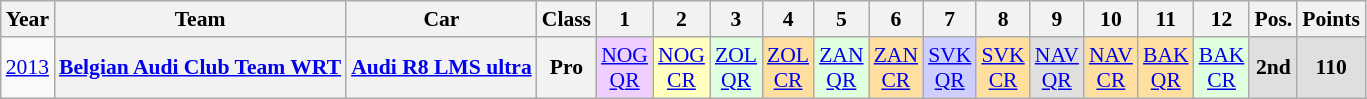<table class="wikitable" border="1" style="text-align:center; font-size:90%;">
<tr>
<th>Year</th>
<th>Team</th>
<th>Car</th>
<th>Class</th>
<th>1</th>
<th>2</th>
<th>3</th>
<th>4</th>
<th>5</th>
<th>6</th>
<th>7</th>
<th>8</th>
<th>9</th>
<th>10</th>
<th>11</th>
<th>12</th>
<th>Pos.</th>
<th>Points</th>
</tr>
<tr>
<td><a href='#'>2013</a></td>
<th><a href='#'>Belgian Audi Club Team WRT</a></th>
<th><a href='#'>Audi R8 LMS ultra</a></th>
<th>Pro</th>
<td style="background:#EFCFFF;"><a href='#'>NOG<br>QR</a><br></td>
<td style="background:#FFFFBF;"><a href='#'>NOG<br>CR</a><br></td>
<td style="background:#DFFFDF;"><a href='#'>ZOL<br>QR</a><br></td>
<td style="background:#FFDF9F;"><a href='#'>ZOL<br>CR</a><br></td>
<td style="background:#DFFFDF;"><a href='#'>ZAN<br>QR</a><br></td>
<td style="background:#FFDF9F;"><a href='#'>ZAN<br>CR</a><br></td>
<td style="background:#CFCFFF;"><a href='#'>SVK<br>QR</a><br></td>
<td style="background:#FFDF9F;"><a href='#'>SVK<br>CR</a><br></td>
<td style="background:#DFDFDF;"><a href='#'>NAV<br>QR</a><br></td>
<td style="background:#FFDF9F;"><a href='#'>NAV<br>CR</a><br></td>
<td style="background:#FFDF9F;"><a href='#'>BAK<br>QR</a><br></td>
<td style="background:#DFFFDF;"><a href='#'>BAK<br>CR</a><br></td>
<td style="background:#DFDFDF;"><strong>2nd</strong></td>
<td style="background:#DFDFDF;"><strong>110</strong></td>
</tr>
</table>
